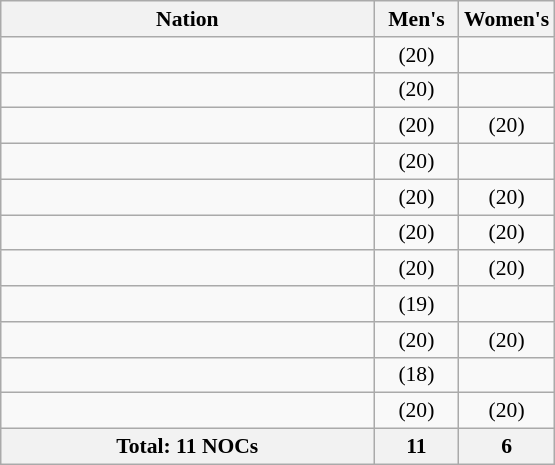<table class="wikitable sortable" width=370 style="text-align:center; font-size:90%">
<tr>
<th>Nation</th>
<th width="50">Men's</th>
<th width="50">Women's</th>
</tr>
<tr>
<td style="text-align:left;"></td>
<td> (20)</td>
<td></td>
</tr>
<tr>
<td style="text-align:left;"></td>
<td> (20)</td>
<td></td>
</tr>
<tr>
<td style="text-align:left;"></td>
<td> (20)</td>
<td> (20)</td>
</tr>
<tr>
<td style="text-align:left;"></td>
<td> (20)</td>
<td></td>
</tr>
<tr>
<td style="text-align:left;"></td>
<td> (20)</td>
<td> (20)</td>
</tr>
<tr>
<td style="text-align:left;"></td>
<td> (20)</td>
<td> (20)</td>
</tr>
<tr>
<td style="text-align:left;"></td>
<td>  (20)</td>
<td> (20)</td>
</tr>
<tr>
<td style="text-align:left;"></td>
<td> (19)</td>
<td></td>
</tr>
<tr>
<td style="text-align:left;"></td>
<td> (20)</td>
<td> (20)</td>
</tr>
<tr>
<td style="text-align:left;"></td>
<td> (18)</td>
<td></td>
</tr>
<tr>
<td style="text-align:left;"></td>
<td> (20)</td>
<td> (20)</td>
</tr>
<tr>
<th>Total: 11 NOCs</th>
<th>11</th>
<th>6</th>
</tr>
</table>
